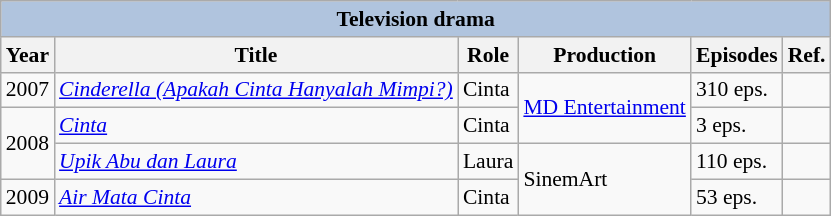<table class="wikitable" style="font-size:90%;" >
<tr>
<th colspan="6" style="background: LightSteelBlue;">Television drama</th>
</tr>
<tr>
<th>Year</th>
<th>Title</th>
<th>Role</th>
<th>Production</th>
<th>Episodes</th>
<th>Ref.</th>
</tr>
<tr>
<td>2007</td>
<td><em><a href='#'>Cinderella (Apakah Cinta Hanyalah Mimpi?)</a></em></td>
<td>Cinta</td>
<td rowspan="2"><a href='#'>MD Entertainment</a></td>
<td>310 eps.</td>
<td></td>
</tr>
<tr>
<td rowspan="2">2008</td>
<td><em><a href='#'>Cinta</a></em></td>
<td>Cinta</td>
<td>3 eps.</td>
<td></td>
</tr>
<tr>
<td><em><a href='#'>Upik Abu dan Laura</a></em></td>
<td>Laura</td>
<td rowspan=2>SinemArt</td>
<td>110 eps.</td>
<td></td>
</tr>
<tr>
<td rowspan=2>2009</td>
<td><em><a href='#'>Air Mata Cinta</a></em></td>
<td>Cinta</td>
<td>53 eps.</td>
<td></td>
</tr>
</table>
